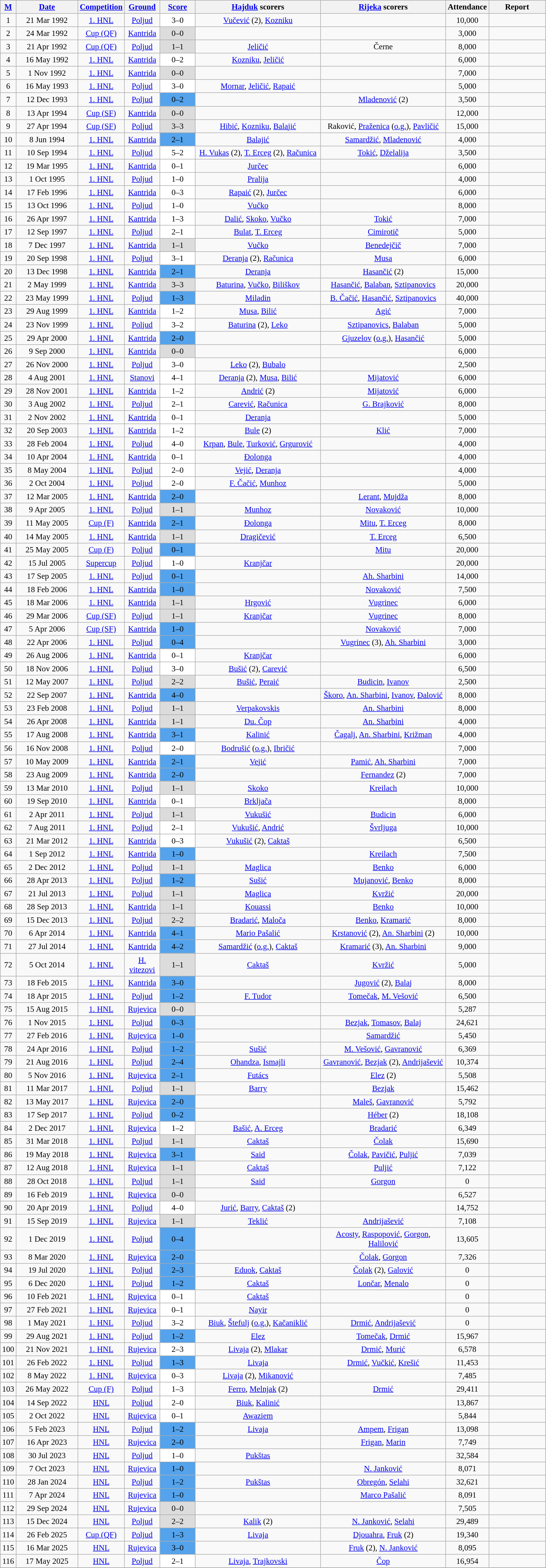<table class="wikitable sortable" style="text-align: center; font-size:95%;">
<tr>
<th width="20"><a href='#'>M</a></th>
<th width="110"><a href='#'>Date</a></th>
<th width="50"><a href='#'>Competition</a></th>
<th width="60"><a href='#'>Ground</a></th>
<th width="60"><a href='#'>Score</a></th>
<th width="230"><a href='#'>Hajduk</a> scorers</th>
<th width="230"><a href='#'>Rijeka</a> scorers</th>
<th width="40">Attendance</th>
<th width="100">Report</th>
</tr>
<tr>
<td>1</td>
<td>21 Mar 1992</td>
<td><a href='#'>1. HNL</a></td>
<td><a href='#'>Poljud</a></td>
<td style="background-color:#FFFFFF">3–0</td>
<td><a href='#'>Vučević</a> (2), <a href='#'>Kozniku</a></td>
<td></td>
<td>10,000</td>
<td></td>
</tr>
<tr>
<td>2</td>
<td>24 Mar 1992</td>
<td><a href='#'>Cup (QF)</a></td>
<td><a href='#'>Kantrida</a></td>
<td style="background-color:#DCDCDC">0–0</td>
<td></td>
<td></td>
<td>3,000</td>
<td></td>
</tr>
<tr>
<td>3</td>
<td>21 Apr 1992</td>
<td><a href='#'>Cup (QF)</a></td>
<td><a href='#'>Poljud</a></td>
<td style="background-color:#DCDCDC">1–1</td>
<td><a href='#'>Jeličić</a></td>
<td>Černe</td>
<td>8,000</td>
<td></td>
</tr>
<tr>
<td>4</td>
<td>16 May 1992</td>
<td><a href='#'>1. HNL</a></td>
<td><a href='#'>Kantrida</a></td>
<td style="background-color:#FFFFFF">0–2</td>
<td><a href='#'>Kozniku</a>, <a href='#'>Jeličić</a></td>
<td></td>
<td>6,000</td>
<td></td>
</tr>
<tr>
<td>5</td>
<td>1 Nov 1992</td>
<td><a href='#'>1. HNL</a></td>
<td><a href='#'>Kantrida</a></td>
<td style="background-color:#DCDCDC">0–0</td>
<td></td>
<td></td>
<td>7,000</td>
<td></td>
</tr>
<tr>
<td>6</td>
<td>16 May 1993</td>
<td><a href='#'>1. HNL</a></td>
<td><a href='#'>Poljud</a></td>
<td style="background-color:#FFFFFF">3–0</td>
<td><a href='#'>Mornar</a>, <a href='#'>Jeličić</a>, <a href='#'>Rapaić</a></td>
<td></td>
<td>5,000</td>
<td></td>
</tr>
<tr>
<td>7</td>
<td>12 Dec 1993</td>
<td><a href='#'>1. HNL</a></td>
<td><a href='#'>Poljud</a></td>
<td style="background-color:#54A3EC">0–2</td>
<td></td>
<td><a href='#'>Mladenović</a> (2)</td>
<td>3,500</td>
<td></td>
</tr>
<tr>
<td>8</td>
<td>13 Apr 1994</td>
<td><a href='#'>Cup (SF)</a></td>
<td><a href='#'>Kantrida</a></td>
<td style="background-color:#DCDCDC">0–0</td>
<td></td>
<td></td>
<td>12,000</td>
<td></td>
</tr>
<tr>
<td>9</td>
<td>27 Apr 1994</td>
<td><a href='#'>Cup (SF)</a></td>
<td><a href='#'>Poljud</a></td>
<td style="background-color:#DCDCDC">3–3</td>
<td><a href='#'>Hibić</a>, <a href='#'>Kozniku</a>, <a href='#'>Balajić</a></td>
<td>Raković, <a href='#'>Praženica</a> (<a href='#'>o.g.</a>), <a href='#'>Pavličić</a></td>
<td>15,000</td>
<td></td>
</tr>
<tr>
<td>10</td>
<td>8 Jun 1994</td>
<td><a href='#'>1. HNL</a></td>
<td><a href='#'>Kantrida</a></td>
<td style="background-color:#54A3EC">2–1</td>
<td><a href='#'>Balajić</a></td>
<td><a href='#'>Samardžić</a>, <a href='#'>Mladenović</a></td>
<td>4,000</td>
<td></td>
</tr>
<tr>
<td>11</td>
<td>10 Sep 1994</td>
<td><a href='#'>1. HNL</a></td>
<td><a href='#'>Poljud</a></td>
<td style="background-color:#FFFFFF">5–2</td>
<td><a href='#'>H. Vukas</a> (2), <a href='#'>T. Erceg</a> (2), <a href='#'>Računica</a></td>
<td><a href='#'>Tokić</a>, <a href='#'>Dželalija</a></td>
<td>3,500</td>
<td></td>
</tr>
<tr>
<td>12</td>
<td>19 Mar 1995</td>
<td><a href='#'>1. HNL</a></td>
<td><a href='#'>Kantrida</a></td>
<td style="background-color:#FFFFFF">0–1</td>
<td><a href='#'>Jurčec</a></td>
<td></td>
<td>6,000</td>
<td></td>
</tr>
<tr>
<td>13</td>
<td>1 Oct 1995</td>
<td><a href='#'>1. HNL</a></td>
<td><a href='#'>Poljud</a></td>
<td style="background-color:#FFFFFF">1–0</td>
<td><a href='#'>Pralija</a></td>
<td></td>
<td>4,000</td>
<td></td>
</tr>
<tr>
<td>14</td>
<td>17 Feb 1996</td>
<td><a href='#'>1. HNL</a></td>
<td><a href='#'>Kantrida</a></td>
<td style="background-color:#FFFFFF">0–3</td>
<td><a href='#'>Rapaić</a> (2), <a href='#'>Jurčec</a></td>
<td></td>
<td>6,000</td>
<td></td>
</tr>
<tr>
<td>15</td>
<td>13 Oct 1996</td>
<td><a href='#'>1. HNL</a></td>
<td><a href='#'>Poljud</a></td>
<td style="background-color:#FFFFFF">1–0</td>
<td><a href='#'>Vučko</a></td>
<td></td>
<td>8,000</td>
<td></td>
</tr>
<tr>
<td>16</td>
<td>26 Apr 1997</td>
<td><a href='#'>1. HNL</a></td>
<td><a href='#'>Kantrida</a></td>
<td style="background-color:#FFFFFF">1–3</td>
<td><a href='#'>Dalić</a>, <a href='#'>Skoko</a>, <a href='#'>Vučko</a></td>
<td><a href='#'>Tokić</a></td>
<td>7,000</td>
<td></td>
</tr>
<tr>
<td>17</td>
<td>12 Sep 1997</td>
<td><a href='#'>1. HNL</a></td>
<td><a href='#'>Poljud</a></td>
<td style="background-color:#FFFFFF">2–1</td>
<td><a href='#'>Bulat</a>, <a href='#'>T. Erceg</a></td>
<td><a href='#'>Cimirotič</a></td>
<td>5,000</td>
<td></td>
</tr>
<tr>
<td>18</td>
<td>7 Dec 1997</td>
<td><a href='#'>1. HNL</a></td>
<td><a href='#'>Kantrida</a></td>
<td style="background-color:#DCDCDC">1–1</td>
<td><a href='#'>Vučko</a></td>
<td><a href='#'>Benedejčič</a></td>
<td>7,000</td>
<td></td>
</tr>
<tr>
<td>19</td>
<td>20 Sep 1998</td>
<td><a href='#'>1. HNL</a></td>
<td><a href='#'>Poljud</a></td>
<td style="background-color:#FFFFFF">3–1</td>
<td><a href='#'>Deranja</a> (2), <a href='#'>Računica</a></td>
<td><a href='#'>Musa</a></td>
<td>6,000</td>
<td></td>
</tr>
<tr>
<td>20</td>
<td>13 Dec 1998</td>
<td><a href='#'>1. HNL</a></td>
<td><a href='#'>Kantrida</a></td>
<td style="background-color:#54A3EC">2–1</td>
<td><a href='#'>Deranja</a></td>
<td><a href='#'>Hasančić</a> (2)</td>
<td>15,000</td>
<td></td>
</tr>
<tr>
<td>21</td>
<td>2 May 1999</td>
<td><a href='#'>1. HNL</a></td>
<td><a href='#'>Kantrida</a></td>
<td style="background-color:#DCDCDC">3–3</td>
<td><a href='#'>Baturina</a>, <a href='#'>Vučko</a>, <a href='#'>Biliškov</a></td>
<td><a href='#'>Hasančić</a>, <a href='#'>Balaban</a>, <a href='#'>Sztipanovics</a></td>
<td>20,000</td>
<td></td>
</tr>
<tr>
<td>22</td>
<td>23 May 1999</td>
<td><a href='#'>1. HNL</a></td>
<td><a href='#'>Poljud</a></td>
<td style="background-color:#54A3EC">1–3</td>
<td><a href='#'>Miladin</a></td>
<td><a href='#'>B. Čačić</a>, <a href='#'>Hasančić</a>, <a href='#'>Sztipanovics</a></td>
<td>40,000</td>
<td></td>
</tr>
<tr>
<td>23</td>
<td>29 Aug 1999</td>
<td><a href='#'>1. HNL</a></td>
<td><a href='#'>Kantrida</a></td>
<td style="background-color:#FFFFFF">1–2</td>
<td><a href='#'>Musa</a>, <a href='#'>Bilić</a></td>
<td><a href='#'>Agić</a></td>
<td>7,000</td>
<td></td>
</tr>
<tr>
<td>24</td>
<td>23 Nov 1999</td>
<td><a href='#'>1. HNL</a></td>
<td><a href='#'>Poljud</a></td>
<td style="background-color:#FFFFFF">3–2</td>
<td><a href='#'>Baturina</a> (2), <a href='#'>Leko</a></td>
<td><a href='#'>Sztipanovics</a>, <a href='#'>Balaban</a></td>
<td>5,000</td>
<td></td>
</tr>
<tr>
<td>25</td>
<td>29 Apr 2000</td>
<td><a href='#'>1. HNL</a></td>
<td><a href='#'>Kantrida</a></td>
<td style="background-color:#54A3EC">2–0</td>
<td></td>
<td><a href='#'>Gjuzelov</a> (<a href='#'>o.g.</a>), <a href='#'>Hasančić</a></td>
<td>5,000</td>
<td></td>
</tr>
<tr>
<td>26</td>
<td>9 Sep 2000</td>
<td><a href='#'>1. HNL</a></td>
<td><a href='#'>Kantrida</a></td>
<td style="background-color:#DCDCDC">0–0</td>
<td></td>
<td></td>
<td>6,000</td>
<td></td>
</tr>
<tr>
<td>27</td>
<td>26 Nov 2000</td>
<td><a href='#'>1. HNL</a></td>
<td><a href='#'>Poljud</a></td>
<td style="background-color:#FFFFFF">3–0</td>
<td><a href='#'>Leko</a> (2), <a href='#'>Bubalo</a></td>
<td></td>
<td>2,500</td>
<td></td>
</tr>
<tr>
<td>28</td>
<td>4 Aug 2001</td>
<td><a href='#'>1. HNL</a></td>
<td><a href='#'>Stanovi</a></td>
<td style="background-color:#FFFFFF">4–1</td>
<td><a href='#'>Deranja</a> (2), <a href='#'>Musa</a>, <a href='#'>Bilić</a></td>
<td><a href='#'>Mijatović</a></td>
<td>6,000</td>
<td></td>
</tr>
<tr>
<td>29</td>
<td>28 Nov 2001</td>
<td><a href='#'>1. HNL</a></td>
<td><a href='#'>Kantrida</a></td>
<td style="background-color:#FFFFFF">1–2</td>
<td><a href='#'>Andrić</a> (2)</td>
<td><a href='#'>Mijatović</a></td>
<td>6,000</td>
<td></td>
</tr>
<tr>
<td>30</td>
<td>3 Aug 2002</td>
<td><a href='#'>1. HNL</a></td>
<td><a href='#'>Poljud</a></td>
<td style="background-color:#FFFFFF">2–1</td>
<td><a href='#'>Carević</a>, <a href='#'>Računica</a></td>
<td><a href='#'>G. Brajković</a></td>
<td>8,000</td>
<td></td>
</tr>
<tr>
<td>31</td>
<td>2 Nov 2002</td>
<td><a href='#'>1. HNL</a></td>
<td><a href='#'>Kantrida</a></td>
<td style="background-color:#FFFFFF">0–1</td>
<td><a href='#'>Deranja</a></td>
<td></td>
<td>5,000</td>
<td></td>
</tr>
<tr>
<td>32</td>
<td>20 Sep 2003</td>
<td><a href='#'>1. HNL</a></td>
<td><a href='#'>Kantrida</a></td>
<td style="background-color:#FFFFFF">1–2</td>
<td><a href='#'>Bule</a> (2)</td>
<td><a href='#'>Klić</a></td>
<td>7,000</td>
<td></td>
</tr>
<tr>
<td>33</td>
<td>28 Feb 2004</td>
<td><a href='#'>1. HNL</a></td>
<td><a href='#'>Poljud</a></td>
<td style="background-color:#FFFFFF">4–0</td>
<td><a href='#'>Krpan</a>, <a href='#'>Bule</a>, <a href='#'>Turković</a>, <a href='#'>Grgurović</a></td>
<td></td>
<td>4,000</td>
<td></td>
</tr>
<tr>
<td>34</td>
<td>10 Apr 2004</td>
<td><a href='#'>1. HNL</a></td>
<td><a href='#'>Kantrida</a></td>
<td style="background-color:#FFFFFF">0–1</td>
<td><a href='#'>Đolonga</a></td>
<td></td>
<td>4,000</td>
<td></td>
</tr>
<tr>
<td>35</td>
<td>8 May 2004</td>
<td><a href='#'>1. HNL</a></td>
<td><a href='#'>Poljud</a></td>
<td style="background-color:#FFFFFF">2–0</td>
<td><a href='#'>Vejić</a>, <a href='#'>Deranja</a></td>
<td></td>
<td>4,000</td>
<td></td>
</tr>
<tr>
<td>36</td>
<td>2 Oct 2004</td>
<td><a href='#'>1. HNL</a></td>
<td><a href='#'>Poljud</a></td>
<td style="background-color:#FFFFFF">2–0</td>
<td><a href='#'>F. Čačić</a>, <a href='#'>Munhoz</a></td>
<td></td>
<td>5,000</td>
<td></td>
</tr>
<tr>
<td>37</td>
<td>12 Mar 2005</td>
<td><a href='#'>1. HNL</a></td>
<td><a href='#'>Kantrida</a></td>
<td style="background-color:#54A3EC">2–0</td>
<td></td>
<td><a href='#'>Lerant</a>, <a href='#'>Mujdža</a></td>
<td>8,000</td>
<td></td>
</tr>
<tr>
<td>38</td>
<td>9 Apr 2005</td>
<td><a href='#'>1. HNL</a></td>
<td><a href='#'>Poljud</a></td>
<td style="background-color:#DCDCDC">1–1</td>
<td><a href='#'>Munhoz</a></td>
<td><a href='#'>Novaković</a></td>
<td>10,000</td>
<td></td>
</tr>
<tr>
<td>39</td>
<td>11 May 2005</td>
<td><a href='#'>Cup (F)</a></td>
<td><a href='#'>Kantrida</a></td>
<td style="background-color:#54A3EC">2–1</td>
<td><a href='#'>Đolonga</a></td>
<td><a href='#'>Mitu</a>, <a href='#'>T. Erceg</a></td>
<td>8,000</td>
<td></td>
</tr>
<tr>
<td>40</td>
<td>14 May 2005</td>
<td><a href='#'>1. HNL</a></td>
<td><a href='#'>Kantrida</a></td>
<td style="background-color:#DCDCDC">1–1</td>
<td><a href='#'>Dragičević</a></td>
<td><a href='#'>T. Erceg</a></td>
<td>6,500</td>
<td></td>
</tr>
<tr>
<td>41</td>
<td>25 May 2005</td>
<td><a href='#'>Cup (F)</a></td>
<td><a href='#'>Poljud</a></td>
<td style="background-color:#54A3EC">0–1</td>
<td></td>
<td><a href='#'>Mitu</a></td>
<td>20,000</td>
<td></td>
</tr>
<tr>
<td>42</td>
<td>15 Jul 2005</td>
<td><a href='#'>Supercup</a></td>
<td><a href='#'>Poljud</a></td>
<td style="background-color:#FFFFFF">1–0</td>
<td><a href='#'>Kranjčar</a></td>
<td></td>
<td>20,000</td>
<td></td>
</tr>
<tr>
<td>43</td>
<td>17 Sep 2005</td>
<td><a href='#'>1. HNL</a></td>
<td><a href='#'>Poljud</a></td>
<td style="background-color:#54A3EC">0–1</td>
<td></td>
<td><a href='#'>Ah. Sharbini</a></td>
<td>14,000</td>
<td></td>
</tr>
<tr>
<td>44</td>
<td>18 Feb 2006</td>
<td><a href='#'>1. HNL</a></td>
<td><a href='#'>Kantrida</a></td>
<td style="background-color:#54A3EC">1–0</td>
<td></td>
<td><a href='#'>Novaković</a></td>
<td>7,500</td>
<td></td>
</tr>
<tr>
<td>45</td>
<td>18 Mar 2006</td>
<td><a href='#'>1. HNL</a></td>
<td><a href='#'>Kantrida</a></td>
<td style="background-color:#DCDCDC">1–1</td>
<td><a href='#'>Hrgović</a></td>
<td><a href='#'>Vugrinec</a></td>
<td>6,000</td>
<td></td>
</tr>
<tr>
<td>46</td>
<td>29 Mar 2006</td>
<td><a href='#'>Cup (SF)</a></td>
<td><a href='#'>Poljud</a></td>
<td style="background-color:#DCDCDC">1–1</td>
<td><a href='#'>Kranjčar</a></td>
<td><a href='#'>Vugrinec</a></td>
<td>8,000</td>
<td></td>
</tr>
<tr>
<td>47</td>
<td>5 Apr 2006</td>
<td><a href='#'>Cup (SF)</a></td>
<td><a href='#'>Kantrida</a></td>
<td style="background-color:#54A3EC">1–0</td>
<td></td>
<td><a href='#'>Novaković</a></td>
<td>7,000</td>
<td></td>
</tr>
<tr>
<td>48</td>
<td>22 Apr 2006</td>
<td><a href='#'>1. HNL</a></td>
<td><a href='#'>Poljud</a></td>
<td style="background-color:#54A3EC">0–4</td>
<td></td>
<td><a href='#'>Vugrinec</a> (3), <a href='#'>Ah. Sharbini</a></td>
<td>3,000</td>
<td></td>
</tr>
<tr>
<td>49</td>
<td>26 Aug 2006</td>
<td><a href='#'>1. HNL</a></td>
<td><a href='#'>Kantrida</a></td>
<td style="background-color:#FFFFFF">0–1</td>
<td><a href='#'>Kranjčar</a></td>
<td></td>
<td>6,000</td>
<td></td>
</tr>
<tr>
<td>50</td>
<td>18 Nov 2006</td>
<td><a href='#'>1. HNL</a></td>
<td><a href='#'>Poljud</a></td>
<td style="background-color:#FFFFFF">3–0</td>
<td><a href='#'>Bušić</a> (2), <a href='#'>Carević</a></td>
<td></td>
<td>6,500</td>
<td></td>
</tr>
<tr>
<td>51</td>
<td>12 May 2007</td>
<td><a href='#'>1. HNL</a></td>
<td><a href='#'>Poljud</a></td>
<td style="background-color:#DCDCDC">2–2</td>
<td><a href='#'>Bušić</a>, <a href='#'>Peraić</a></td>
<td><a href='#'>Budicin</a>, <a href='#'>Ivanov</a></td>
<td>2,500</td>
<td></td>
</tr>
<tr>
<td>52</td>
<td>22 Sep 2007</td>
<td><a href='#'>1. HNL</a></td>
<td><a href='#'>Kantrida</a></td>
<td style="background-color:#54A3EC">4–0</td>
<td></td>
<td><a href='#'>Škoro</a>, <a href='#'>An. Sharbini</a>, <a href='#'>Ivanov</a>, <a href='#'>Đalović</a></td>
<td>8,000</td>
<td></td>
</tr>
<tr>
<td>53</td>
<td>23 Feb 2008</td>
<td><a href='#'>1. HNL</a></td>
<td><a href='#'>Poljud</a></td>
<td style="background-color:#DCDCDC">1–1</td>
<td><a href='#'>Verpakovskis</a></td>
<td><a href='#'>An. Sharbini</a></td>
<td>8,000</td>
<td></td>
</tr>
<tr>
<td>54</td>
<td>26 Apr 2008</td>
<td><a href='#'>1. HNL</a></td>
<td><a href='#'>Kantrida</a></td>
<td style="background-color:#DCDCDC">1–1</td>
<td><a href='#'>Du. Čop</a></td>
<td><a href='#'>An. Sharbini</a></td>
<td>4,000</td>
<td></td>
</tr>
<tr>
<td>55</td>
<td>17 Aug 2008</td>
<td><a href='#'>1. HNL</a></td>
<td><a href='#'>Kantrida</a></td>
<td style="background-color:#54A3EC">3–1</td>
<td><a href='#'>Kalinić</a></td>
<td><a href='#'>Čagalj</a>, <a href='#'>An. Sharbini</a>, <a href='#'>Križman</a></td>
<td>4,000</td>
<td></td>
</tr>
<tr>
<td>56</td>
<td>16 Nov 2008</td>
<td><a href='#'>1. HNL</a></td>
<td><a href='#'>Poljud</a></td>
<td style="background-color:#FFFFFF">2–0</td>
<td><a href='#'>Bodrušić</a> (<a href='#'>o.g.</a>), <a href='#'>Ibričić</a></td>
<td></td>
<td>7,000</td>
<td></td>
</tr>
<tr>
<td>57</td>
<td>10 May 2009</td>
<td><a href='#'>1. HNL</a></td>
<td><a href='#'>Kantrida</a></td>
<td style="background-color:#54A3EC">2–1</td>
<td><a href='#'>Vejić</a></td>
<td><a href='#'>Pamić</a>, <a href='#'>Ah. Sharbini</a></td>
<td>7,000</td>
<td></td>
</tr>
<tr>
<td>58</td>
<td>23 Aug 2009</td>
<td><a href='#'>1. HNL</a></td>
<td><a href='#'>Kantrida</a></td>
<td style="background-color:#54A3EC">2–0</td>
<td></td>
<td><a href='#'>Fernandez</a> (2)</td>
<td>7,000</td>
<td></td>
</tr>
<tr>
<td>59</td>
<td>13 Mar 2010</td>
<td><a href='#'>1. HNL</a></td>
<td><a href='#'>Poljud</a></td>
<td style="background-color:#DCDCDC">1–1</td>
<td><a href='#'>Skoko</a></td>
<td><a href='#'>Kreilach</a></td>
<td>10,000</td>
<td></td>
</tr>
<tr>
<td>60</td>
<td>19 Sep 2010</td>
<td><a href='#'>1. HNL</a></td>
<td><a href='#'>Kantrida</a></td>
<td style="background-color:#FFFFFF">0–1</td>
<td><a href='#'>Brkljača</a></td>
<td></td>
<td>8,000</td>
<td></td>
</tr>
<tr>
<td>61</td>
<td>2 Apr 2011</td>
<td><a href='#'>1. HNL</a></td>
<td><a href='#'>Poljud</a></td>
<td style="background-color:#DCDCDC">1–1</td>
<td><a href='#'>Vukušić</a></td>
<td><a href='#'>Budicin</a></td>
<td>6,000</td>
<td></td>
</tr>
<tr>
<td>62</td>
<td>7 Aug 2011</td>
<td><a href='#'>1. HNL</a></td>
<td><a href='#'>Poljud</a></td>
<td style="background-color:#FFFFFF">2–1</td>
<td><a href='#'>Vukušić</a>, <a href='#'>Andrić</a></td>
<td><a href='#'>Švrljuga</a></td>
<td>10,000</td>
<td></td>
</tr>
<tr>
<td>63</td>
<td>21 Mar 2012</td>
<td><a href='#'>1. HNL</a></td>
<td><a href='#'>Kantrida</a></td>
<td style="background-color:#FFFFFF">0–3</td>
<td><a href='#'>Vukušić</a> (2), <a href='#'>Caktaš</a></td>
<td></td>
<td>6,500</td>
<td></td>
</tr>
<tr>
<td>64</td>
<td>1 Sep 2012</td>
<td><a href='#'>1. HNL</a></td>
<td><a href='#'>Kantrida</a></td>
<td style="background-color:#54A3EC">1–0</td>
<td></td>
<td><a href='#'>Kreilach</a></td>
<td>7,500</td>
<td></td>
</tr>
<tr>
<td>65</td>
<td>2 Dec 2012</td>
<td><a href='#'>1. HNL</a></td>
<td><a href='#'>Poljud</a></td>
<td style="background-color:#DCDCDC">1–1</td>
<td><a href='#'>Maglica</a></td>
<td><a href='#'>Benko</a></td>
<td>6,000</td>
<td></td>
</tr>
<tr>
<td>66</td>
<td>28 Apr 2013</td>
<td><a href='#'>1. HNL</a></td>
<td><a href='#'>Poljud</a></td>
<td style="background-color:#54A3EC">1–2</td>
<td><a href='#'>Sušić</a></td>
<td><a href='#'>Mujanović</a>, <a href='#'>Benko</a></td>
<td>8,000</td>
<td></td>
</tr>
<tr>
<td>67</td>
<td>21 Jul 2013</td>
<td><a href='#'>1. HNL</a></td>
<td><a href='#'>Poljud</a></td>
<td style="background-color:#DCDCDC">1–1</td>
<td><a href='#'>Maglica</a></td>
<td><a href='#'>Kvržić</a></td>
<td>20,000</td>
<td></td>
</tr>
<tr>
<td>68</td>
<td>28 Sep 2013</td>
<td><a href='#'>1. HNL</a></td>
<td><a href='#'>Kantrida</a></td>
<td style="background-color:#DCDCDC">1–1</td>
<td><a href='#'>Kouassi</a></td>
<td><a href='#'>Benko</a></td>
<td>10,000</td>
<td></td>
</tr>
<tr>
<td>69</td>
<td>15 Dec 2013</td>
<td><a href='#'>1. HNL</a></td>
<td><a href='#'>Poljud</a></td>
<td style="background-color:#DCDCDC">2–2</td>
<td><a href='#'>Bradarić</a>, <a href='#'>Maloča</a></td>
<td><a href='#'>Benko</a>, <a href='#'>Kramarić</a></td>
<td>8,000</td>
<td></td>
</tr>
<tr>
<td>70</td>
<td>6 Apr 2014</td>
<td><a href='#'>1. HNL</a></td>
<td><a href='#'>Kantrida</a></td>
<td style="background-color:#54A3EC">4–1</td>
<td><a href='#'>Mario Pašalić</a></td>
<td><a href='#'>Krstanović</a> (2), <a href='#'>An. Sharbini</a> (2)</td>
<td>10,000</td>
<td></td>
</tr>
<tr>
<td>71</td>
<td>27 Jul 2014</td>
<td><a href='#'>1. HNL</a></td>
<td><a href='#'>Kantrida</a></td>
<td style="background-color:#54A3EC">4–2</td>
<td><a href='#'>Samardžić</a> (<a href='#'>o.g.</a>), <a href='#'>Caktaš</a></td>
<td><a href='#'>Kramarić</a> (3), <a href='#'>An. Sharbini</a></td>
<td>9,000</td>
<td></td>
</tr>
<tr>
<td>72</td>
<td>5 Oct 2014</td>
<td><a href='#'>1. HNL</a></td>
<td><a href='#'>H. vitezovi</a></td>
<td style="background-color:#DCDCDC">1–1</td>
<td><a href='#'>Caktaš</a></td>
<td><a href='#'>Kvržić</a></td>
<td>5,000</td>
<td></td>
</tr>
<tr>
<td>73</td>
<td>18 Feb 2015</td>
<td><a href='#'>1. HNL</a></td>
<td><a href='#'>Kantrida</a></td>
<td style="background-color:#54A3EC">3–0</td>
<td></td>
<td><a href='#'>Jugović</a> (2), <a href='#'>Balaj</a></td>
<td>8,000</td>
<td></td>
</tr>
<tr>
<td>74</td>
<td>18 Apr 2015</td>
<td><a href='#'>1. HNL</a></td>
<td><a href='#'>Poljud</a></td>
<td style="background-color:#54A3EC">1–2</td>
<td><a href='#'>F. Tudor</a></td>
<td><a href='#'>Tomečak</a>, <a href='#'>M. Vešović</a></td>
<td>6,500</td>
<td></td>
</tr>
<tr>
<td>75</td>
<td>15 Aug 2015</td>
<td><a href='#'>1. HNL</a></td>
<td><a href='#'>Rujevica</a></td>
<td style="background-color:#DCDCDC">0–0</td>
<td></td>
<td></td>
<td>5,287</td>
<td></td>
</tr>
<tr>
<td>76</td>
<td>1 Nov 2015</td>
<td><a href='#'>1. HNL</a></td>
<td><a href='#'>Poljud</a></td>
<td style="background-color:#54A3EC">0–3</td>
<td></td>
<td><a href='#'>Bezjak</a>, <a href='#'>Tomasov</a>, <a href='#'>Balaj</a></td>
<td>24,621</td>
<td></td>
</tr>
<tr>
<td>77</td>
<td>27 Feb 2016</td>
<td><a href='#'>1. HNL</a></td>
<td><a href='#'>Rujevica</a></td>
<td style="background-color:#54A3EC">1–0</td>
<td></td>
<td><a href='#'>Samardžić</a></td>
<td>5,450</td>
<td></td>
</tr>
<tr>
<td>78</td>
<td>24 Apr 2016</td>
<td><a href='#'>1. HNL</a></td>
<td><a href='#'>Poljud</a></td>
<td style="background-color:#54A3EC">1–2</td>
<td><a href='#'>Sušić</a></td>
<td><a href='#'>M. Vešović</a>, <a href='#'>Gavranović</a></td>
<td>6,369</td>
<td></td>
</tr>
<tr>
<td>79</td>
<td>21 Aug 2016</td>
<td><a href='#'>1. HNL</a></td>
<td><a href='#'>Poljud</a></td>
<td style="background-color:#54A3EC">2–4</td>
<td><a href='#'>Ohandza</a>, <a href='#'>Ismajli</a></td>
<td><a href='#'>Gavranović</a>, <a href='#'>Bezjak</a> (2), <a href='#'>Andrijašević</a></td>
<td>10,374</td>
<td></td>
</tr>
<tr>
<td>80</td>
<td>5 Nov 2016</td>
<td><a href='#'>1. HNL</a></td>
<td><a href='#'>Rujevica</a></td>
<td style="background-color:#54A3EC">2–1</td>
<td><a href='#'>Futács</a></td>
<td><a href='#'>Elez</a> (2)</td>
<td>5,508</td>
<td></td>
</tr>
<tr>
<td>81</td>
<td>11 Mar 2017</td>
<td><a href='#'>1. HNL</a></td>
<td><a href='#'>Poljud</a></td>
<td style="background-color:#DCDCDC">1–1</td>
<td><a href='#'>Barry</a></td>
<td><a href='#'>Bezjak</a></td>
<td>15,462</td>
<td></td>
</tr>
<tr>
<td>82</td>
<td>13 May 2017</td>
<td><a href='#'>1. HNL</a></td>
<td><a href='#'>Rujevica</a></td>
<td style="background-color:#54A3EC">2–0</td>
<td></td>
<td><a href='#'>Maleš</a>, <a href='#'>Gavranović</a></td>
<td>5,792</td>
<td></td>
</tr>
<tr>
<td>83</td>
<td>17 Sep 2017</td>
<td><a href='#'>1. HNL</a></td>
<td><a href='#'>Poljud</a></td>
<td style="background-color:#54A3EC">0–2</td>
<td></td>
<td><a href='#'>Héber</a> (2)</td>
<td>18,108</td>
<td></td>
</tr>
<tr>
<td>84</td>
<td>2 Dec 2017</td>
<td><a href='#'>1. HNL</a></td>
<td><a href='#'>Rujevica</a></td>
<td style="background-color:#FFFFFF">1–2</td>
<td><a href='#'>Bašić</a>, <a href='#'>A. Erceg</a></td>
<td><a href='#'>Bradarić</a></td>
<td>6,349</td>
<td></td>
</tr>
<tr>
<td>85</td>
<td>31 Mar 2018</td>
<td><a href='#'>1. HNL</a></td>
<td><a href='#'>Poljud</a></td>
<td style="background-color:#DCDCDC">1–1</td>
<td><a href='#'>Caktaš</a></td>
<td><a href='#'>Čolak</a></td>
<td>15,690</td>
<td></td>
</tr>
<tr>
<td>86</td>
<td>19 May 2018</td>
<td><a href='#'>1. HNL</a></td>
<td><a href='#'>Rujevica</a></td>
<td style="background-color:#54A3EC">3–1</td>
<td><a href='#'>Said</a></td>
<td><a href='#'>Čolak</a>, <a href='#'>Pavičić</a>, <a href='#'>Puljić</a></td>
<td>7,039</td>
<td></td>
</tr>
<tr>
<td>87</td>
<td>12 Aug 2018</td>
<td><a href='#'>1. HNL</a></td>
<td><a href='#'>Rujevica</a></td>
<td style="background-color:#DCDCDC">1–1</td>
<td><a href='#'>Caktaš</a></td>
<td><a href='#'>Puljić</a></td>
<td>7,122</td>
<td></td>
</tr>
<tr>
<td>88</td>
<td>28 Oct 2018</td>
<td><a href='#'>1. HNL</a></td>
<td><a href='#'>Poljud</a></td>
<td style="background-color:#DCDCDC">1–1</td>
<td><a href='#'>Said</a></td>
<td><a href='#'>Gorgon</a></td>
<td>0</td>
<td></td>
</tr>
<tr>
<td>89</td>
<td>16 Feb 2019</td>
<td><a href='#'>1. HNL</a></td>
<td><a href='#'>Rujevica</a></td>
<td style="background-color:#DCDCDC">0–0</td>
<td></td>
<td></td>
<td>6,527</td>
<td></td>
</tr>
<tr>
<td>90</td>
<td>20 Apr 2019</td>
<td><a href='#'>1. HNL</a></td>
<td><a href='#'>Poljud</a></td>
<td style="background-color:#FFFFFF">4–0</td>
<td><a href='#'>Jurić</a>, <a href='#'>Barry</a>, <a href='#'>Caktaš</a> (2)</td>
<td></td>
<td>14,752</td>
<td></td>
</tr>
<tr>
<td>91</td>
<td>15 Sep 2019</td>
<td><a href='#'>1. HNL</a></td>
<td><a href='#'>Rujevica</a></td>
<td style="background-color:#DCDCDC">1–1</td>
<td><a href='#'>Teklić</a></td>
<td><a href='#'>Andrijašević</a></td>
<td>7,108</td>
<td></td>
</tr>
<tr>
<td>92</td>
<td>1 Dec 2019</td>
<td><a href='#'>1. HNL</a></td>
<td><a href='#'>Poljud</a></td>
<td style="background-color:#54A3EC">0–4</td>
<td></td>
<td><a href='#'>Acosty</a>, <a href='#'>Raspopović</a>, <a href='#'>Gorgon</a>, <a href='#'>Halilović</a></td>
<td>13,605</td>
<td></td>
</tr>
<tr>
<td>93</td>
<td>8 Mar 2020</td>
<td><a href='#'>1. HNL</a></td>
<td><a href='#'>Rujevica</a></td>
<td style="background-color:#54A3EC">2–0</td>
<td></td>
<td><a href='#'>Čolak</a>, <a href='#'>Gorgon</a></td>
<td>7,326</td>
<td></td>
</tr>
<tr>
<td>94</td>
<td>19 Jul 2020</td>
<td><a href='#'>1. HNL</a></td>
<td><a href='#'>Poljud</a></td>
<td style="background-color:#54A3EC">2–3</td>
<td><a href='#'>Eduok</a>, <a href='#'>Caktaš</a></td>
<td><a href='#'>Čolak</a> (2), <a href='#'>Galović</a></td>
<td>0</td>
<td></td>
</tr>
<tr>
<td>95</td>
<td>6 Dec 2020</td>
<td><a href='#'>1. HNL</a></td>
<td><a href='#'>Poljud</a></td>
<td style="background-color:#54A3EC">1–2</td>
<td><a href='#'>Caktaš</a></td>
<td><a href='#'>Lončar</a>, <a href='#'>Menalo</a></td>
<td>0</td>
<td></td>
</tr>
<tr>
<td>96</td>
<td>10 Feb 2021</td>
<td><a href='#'>1. HNL</a></td>
<td><a href='#'>Rujevica</a></td>
<td style="background-color:#FFFFFF">0–1</td>
<td><a href='#'>Caktaš</a></td>
<td></td>
<td>0</td>
<td></td>
</tr>
<tr>
<td>97</td>
<td>27 Feb 2021</td>
<td><a href='#'>1. HNL</a></td>
<td><a href='#'>Rujevica</a></td>
<td style="background-color:#FFFFFF">0–1</td>
<td><a href='#'>Nayir</a></td>
<td></td>
<td>0</td>
<td></td>
</tr>
<tr>
<td>98</td>
<td>1 May 2021</td>
<td><a href='#'>1. HNL</a></td>
<td><a href='#'>Poljud</a></td>
<td style="background-color:#FFFFFF">3–2</td>
<td><a href='#'>Biuk</a>, <a href='#'>Štefulj</a> (<a href='#'>o.g.</a>), <a href='#'>Kačaniklić</a></td>
<td><a href='#'>Drmić</a>, <a href='#'>Andrijašević</a></td>
<td>0</td>
<td></td>
</tr>
<tr>
<td>99</td>
<td>29 Aug 2021</td>
<td><a href='#'>1. HNL</a></td>
<td><a href='#'>Poljud</a></td>
<td style="background-color:#54A3EC">1–2</td>
<td><a href='#'>Elez</a></td>
<td><a href='#'>Tomečak</a>, <a href='#'>Drmić</a></td>
<td>15,967</td>
<td></td>
</tr>
<tr>
<td>100</td>
<td>21 Nov 2021</td>
<td><a href='#'>1. HNL</a></td>
<td><a href='#'>Rujevica</a></td>
<td style="background-color:#FFFFFF">2–3</td>
<td><a href='#'>Livaja</a> (2), <a href='#'>Mlakar</a></td>
<td><a href='#'>Drmić</a>, <a href='#'>Murić</a></td>
<td>6,578</td>
<td></td>
</tr>
<tr>
<td>101</td>
<td>26 Feb 2022</td>
<td><a href='#'>1. HNL</a></td>
<td><a href='#'>Poljud</a></td>
<td style="background-color:#54A3EC">1–3</td>
<td><a href='#'>Livaja</a></td>
<td><a href='#'>Drmić</a>, <a href='#'>Vučkić</a>, <a href='#'>Krešić</a></td>
<td>11,453</td>
<td></td>
</tr>
<tr>
<td>102</td>
<td>8 May 2022</td>
<td><a href='#'>1. HNL</a></td>
<td><a href='#'>Rujevica</a></td>
<td style="background-color:#FFFFFF">0–3</td>
<td><a href='#'>Livaja</a> (2), <a href='#'>Mikanović</a></td>
<td></td>
<td>7,485</td>
<td></td>
</tr>
<tr>
<td>103</td>
<td>26 May 2022</td>
<td><a href='#'>Cup (F)</a></td>
<td><a href='#'>Poljud</a></td>
<td style="background-color:#FFFFFF">1–3</td>
<td><a href='#'>Ferro</a>, <a href='#'>Melnjak</a> (2)</td>
<td><a href='#'>Drmić</a></td>
<td>29,411</td>
<td></td>
</tr>
<tr>
<td>104</td>
<td>14 Sep 2022</td>
<td><a href='#'>HNL</a></td>
<td><a href='#'>Poljud</a></td>
<td style="background-color:#FFFFFF">2–0</td>
<td><a href='#'>Biuk</a>, <a href='#'>Kalinić</a></td>
<td></td>
<td>13,867</td>
<td></td>
</tr>
<tr>
<td>105</td>
<td>2 Oct 2022</td>
<td><a href='#'>HNL</a></td>
<td><a href='#'>Rujevica</a></td>
<td style="background-color:#FFFFFF">0–1</td>
<td><a href='#'>Awaziem</a></td>
<td></td>
<td>5,844</td>
<td></td>
</tr>
<tr>
<td>106</td>
<td>5 Feb 2023</td>
<td><a href='#'>HNL</a></td>
<td><a href='#'>Poljud</a></td>
<td style="background-color:#54A3EC">1–2</td>
<td><a href='#'>Livaja</a></td>
<td><a href='#'>Ampem</a>, <a href='#'>Frigan</a></td>
<td>13,098</td>
<td></td>
</tr>
<tr>
<td>107</td>
<td>16 Apr 2023</td>
<td><a href='#'>HNL</a></td>
<td><a href='#'>Rujevica</a></td>
<td style="background-color:#54A3EC">2–0</td>
<td></td>
<td><a href='#'>Frigan</a>, <a href='#'>Marin</a></td>
<td>7,749</td>
<td></td>
</tr>
<tr>
<td>108</td>
<td>30 Jul 2023</td>
<td><a href='#'>HNL</a></td>
<td><a href='#'>Poljud</a></td>
<td style="background-color:#FFFFFF">1–0</td>
<td><a href='#'>Pukštas</a></td>
<td></td>
<td>32,584</td>
<td></td>
</tr>
<tr>
<td>109</td>
<td>7 Oct 2023</td>
<td><a href='#'>HNL</a></td>
<td><a href='#'>Rujevica</a></td>
<td style="background-color:#54A3EC">1–0</td>
<td></td>
<td><a href='#'>N. Janković</a></td>
<td>8,071</td>
<td></td>
</tr>
<tr>
<td>110</td>
<td>28 Jan 2024</td>
<td><a href='#'>HNL</a></td>
<td><a href='#'>Poljud</a></td>
<td style="background-color:#54A3EC">1–2</td>
<td><a href='#'>Pukštas</a></td>
<td><a href='#'>Obregón</a>, <a href='#'>Selahi</a></td>
<td>32,621</td>
<td></td>
</tr>
<tr>
<td>111</td>
<td>7 Apr 2024</td>
<td><a href='#'>HNL</a></td>
<td><a href='#'>Rujevica</a></td>
<td style="background-color:#54A3EC">1–0</td>
<td></td>
<td><a href='#'>Marco Pašalić</a></td>
<td>8,091</td>
<td></td>
</tr>
<tr>
<td>112</td>
<td>29 Sep 2024</td>
<td><a href='#'>HNL</a></td>
<td><a href='#'>Rujevica</a></td>
<td style="background-color:#DCDCDC">0–0</td>
<td></td>
<td></td>
<td>7,505</td>
<td></td>
</tr>
<tr>
<td>113</td>
<td>15 Dec 2024</td>
<td><a href='#'>HNL</a></td>
<td><a href='#'>Poljud</a></td>
<td style="background-color:#DCDCDC">2–2</td>
<td><a href='#'>Kalik</a> (2)</td>
<td><a href='#'>N. Janković</a>, <a href='#'>Selahi</a></td>
<td>29,489</td>
<td></td>
</tr>
<tr>
<td>114</td>
<td>26 Feb 2025</td>
<td><a href='#'>Cup (QF)</a></td>
<td><a href='#'>Poljud</a></td>
<td style="background-color:#54A3EC">1–3</td>
<td><a href='#'>Livaja</a></td>
<td><a href='#'>Djouahra</a>, <a href='#'>Fruk</a> (2)</td>
<td>19,340</td>
<td></td>
</tr>
<tr>
<td>115</td>
<td>16 Mar 2025</td>
<td><a href='#'>HNL</a></td>
<td><a href='#'>Rujevica</a></td>
<td style="background-color:#54A3EC">3–0</td>
<td></td>
<td><a href='#'>Fruk</a> (2), <a href='#'>N. Janković</a></td>
<td>8,095</td>
<td></td>
</tr>
<tr>
<td>116</td>
<td>17 May 2025</td>
<td><a href='#'>HNL</a></td>
<td><a href='#'>Poljud</a></td>
<td style="background-color:#FFFFFF">2–1</td>
<td><a href='#'>Livaja</a>, <a href='#'>Trajkovski</a></td>
<td><a href='#'>Čop</a></td>
<td>16,954</td>
<td></td>
</tr>
<tr>
</tr>
</table>
